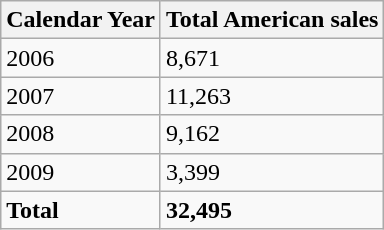<table class="wikitable">
<tr>
<th>Calendar Year</th>
<th>Total American sales</th>
</tr>
<tr>
<td>2006</td>
<td>8,671</td>
</tr>
<tr>
<td>2007</td>
<td>11,263</td>
</tr>
<tr>
<td>2008</td>
<td>9,162</td>
</tr>
<tr>
<td>2009</td>
<td>3,399</td>
</tr>
<tr>
<td><strong> Total</strong></td>
<td><strong>32,495</strong></td>
</tr>
</table>
